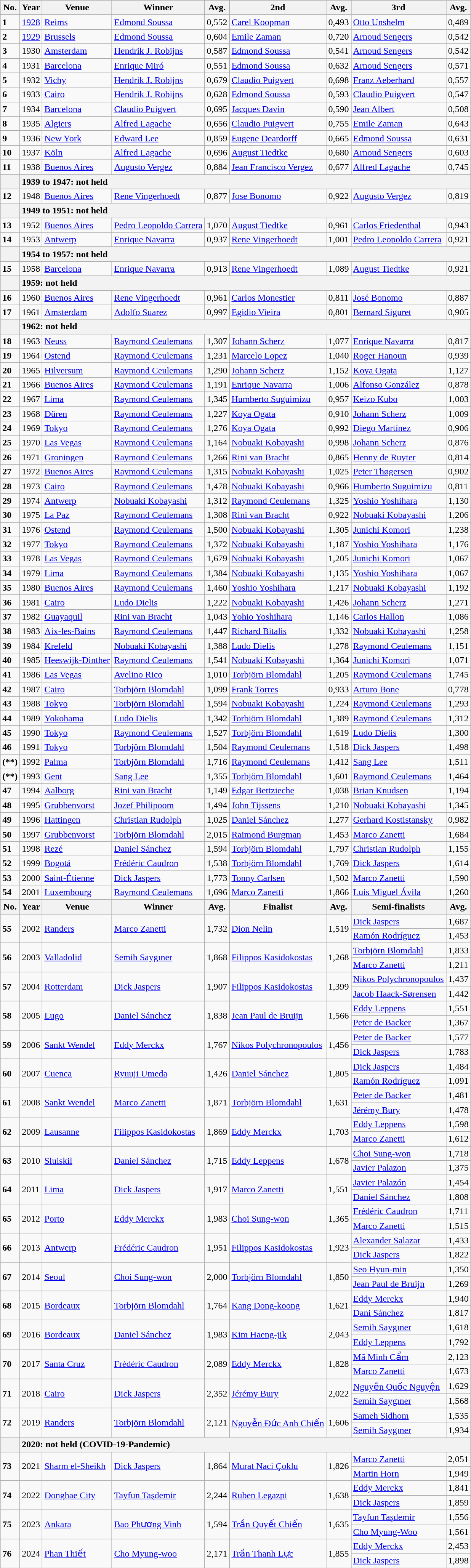<table class="wikitable">
<tr style="background:#efefef;">
<th>No.</th>
<th>Year</th>
<th>Venue</th>
<th>Winner</th>
<th>Avg.</th>
<th>2nd</th>
<th>Avg.</th>
<th>3rd</th>
<th>Avg.</th>
</tr>
<tr>
<td><strong>1</strong></td>
<td><a href='#'>1928</a></td>
<td> <a href='#'>Reims</a></td>
<td> <a href='#'>Edmond Soussa</a></td>
<td>0,552</td>
<td> <a href='#'>Carel Koopman</a></td>
<td>0,493</td>
<td> <a href='#'>Otto Unshelm</a></td>
<td>0,489</td>
</tr>
<tr>
<td><strong>2</strong></td>
<td><a href='#'>1929</a></td>
<td> <a href='#'>Brussels</a></td>
<td> <a href='#'>Edmond Soussa</a></td>
<td>0,604</td>
<td> <a href='#'>Emile Zaman</a></td>
<td>0,720</td>
<td> <a href='#'>Arnoud Sengers</a></td>
<td>0,542</td>
</tr>
<tr>
<td><strong>3</strong></td>
<td>1930</td>
<td> <a href='#'>Amsterdam</a></td>
<td> <a href='#'>Hendrik J. Robijns</a></td>
<td>0,587</td>
<td> <a href='#'>Edmond Soussa</a></td>
<td>0,541</td>
<td> <a href='#'>Arnoud Sengers</a></td>
<td>0,542</td>
</tr>
<tr>
<td><strong>4</strong></td>
<td>1931</td>
<td> <a href='#'>Barcelona</a></td>
<td> <a href='#'>Enrique Miró</a></td>
<td>0,551</td>
<td> <a href='#'>Edmond Soussa</a></td>
<td>0,632</td>
<td> <a href='#'>Arnoud Sengers</a></td>
<td>0,571</td>
</tr>
<tr>
<td><strong>5</strong></td>
<td>1932</td>
<td> <a href='#'>Vichy</a></td>
<td> <a href='#'>Hendrik J. Robijns</a></td>
<td>0,679</td>
<td> <a href='#'>Claudio Puigvert</a></td>
<td>0,698</td>
<td> <a href='#'>Franz Aeberhard</a></td>
<td>0,557</td>
</tr>
<tr>
<td><strong>6</strong></td>
<td>1933</td>
<td> <a href='#'>Cairo</a></td>
<td> <a href='#'>Hendrik J. Robijns</a></td>
<td>0,628</td>
<td> <a href='#'>Edmond Soussa</a></td>
<td>0,593</td>
<td> <a href='#'>Claudio Puigvert</a></td>
<td>0,547</td>
</tr>
<tr>
<td><strong>7</strong></td>
<td>1934</td>
<td> <a href='#'>Barcelona</a></td>
<td> <a href='#'>Claudio Puigvert</a></td>
<td>0,695</td>
<td> <a href='#'>Jacques Davin</a></td>
<td>0,590</td>
<td> <a href='#'>Jean Albert</a></td>
<td>0,508</td>
</tr>
<tr>
<td><strong>8</strong></td>
<td>1935</td>
<td> <a href='#'>Algiers</a></td>
<td> <a href='#'>Alfred Lagache</a></td>
<td>0,656</td>
<td> <a href='#'>Claudio Puigvert</a></td>
<td>0,755</td>
<td> <a href='#'>Emile Zaman</a></td>
<td>0,643</td>
</tr>
<tr>
<td><strong>9</strong></td>
<td>1936</td>
<td> <a href='#'>New York</a></td>
<td> <a href='#'>Edward Lee</a></td>
<td>0,859</td>
<td> <a href='#'>Eugene Deardorff</a></td>
<td>0,665</td>
<td> <a href='#'>Edmond Soussa</a></td>
<td>0,631</td>
</tr>
<tr>
<td><strong>10</strong></td>
<td>1937</td>
<td> <a href='#'>Köln</a></td>
<td> <a href='#'>Alfred Lagache</a></td>
<td>0,696</td>
<td> <a href='#'>August Tiedtke</a></td>
<td>0,680</td>
<td> <a href='#'>Arnoud Sengers</a></td>
<td>0,603</td>
</tr>
<tr>
<td><strong>11</strong></td>
<td>1938</td>
<td> <a href='#'>Buenos Aires</a></td>
<td> <a href='#'>Augusto Vergez</a></td>
<td>0,884</td>
<td> <a href='#'>Jean Francisco Vergez</a></td>
<td>0,677</td>
<td> <a href='#'>Alfred Lagache</a></td>
<td>0,745</td>
</tr>
<tr>
<th></th>
<th colspan="8" style="text-align:left"><strong>1939 to 1947: not held</strong></th>
</tr>
<tr>
<td><strong>12</strong></td>
<td>1948</td>
<td> <a href='#'>Buenos Aires</a></td>
<td> <a href='#'>Rene Vingerhoedt</a></td>
<td>0,877</td>
<td> <a href='#'>Jose Bonomo</a></td>
<td>0,922</td>
<td> <a href='#'>Augusto Vergez</a></td>
<td>0,819</td>
</tr>
<tr>
<th></th>
<th colspan="8" style="text-align:left"><strong>1949 to 1951: not held</strong></th>
</tr>
<tr>
<td><strong>13</strong></td>
<td>1952</td>
<td> <a href='#'>Buenos Aires</a></td>
<td> <a href='#'>Pedro Leopoldo Carrera</a></td>
<td>1,070</td>
<td> <a href='#'>August Tiedtke</a></td>
<td>0,961</td>
<td> <a href='#'>Carlos Friedenthal</a></td>
<td>0,943</td>
</tr>
<tr>
<td><strong>14</strong></td>
<td>1953</td>
<td> <a href='#'>Antwerp</a></td>
<td> <a href='#'>Enrique Navarra</a></td>
<td>0,937</td>
<td> <a href='#'>Rene Vingerhoedt</a></td>
<td>1,001</td>
<td> <a href='#'>Pedro Leopoldo Carrera</a></td>
<td>0,921</td>
</tr>
<tr>
<th></th>
<th colspan="8" style="text-align:left"><strong>1954 to 1957: not held</strong></th>
</tr>
<tr>
<td><strong>15</strong></td>
<td>1958</td>
<td> <a href='#'>Barcelona</a></td>
<td> <a href='#'>Enrique Navarra</a></td>
<td>0,913</td>
<td> <a href='#'>Rene Vingerhoedt</a></td>
<td>1,089</td>
<td> <a href='#'>August Tiedtke</a></td>
<td>0,921</td>
</tr>
<tr>
<th></th>
<th colspan="8" style="text-align:left"><strong>1959: not held</strong></th>
</tr>
<tr>
<td><strong>16</strong></td>
<td>1960</td>
<td> <a href='#'>Buenos Aires</a></td>
<td> <a href='#'>Rene Vingerhoedt</a></td>
<td>0,961</td>
<td> <a href='#'>Carlos Monestier</a></td>
<td>0,811</td>
<td> <a href='#'>José Bonomo</a></td>
<td>0,887</td>
</tr>
<tr>
<td><strong>17</strong></td>
<td>1961</td>
<td> <a href='#'>Amsterdam</a></td>
<td> <a href='#'>Adolfo Suarez</a></td>
<td>0,997</td>
<td> <a href='#'>Egidio Vieira</a></td>
<td>0,801</td>
<td> <a href='#'>Bernard Siguret</a></td>
<td>0,905</td>
</tr>
<tr>
<th></th>
<th colspan="8" style="text-align:left"><strong>1962: not held</strong></th>
</tr>
<tr>
<td><strong>18</strong></td>
<td>1963</td>
<td> <a href='#'>Neuss</a></td>
<td> <a href='#'>Raymond Ceulemans</a></td>
<td>1,307</td>
<td> <a href='#'>Johann Scherz</a></td>
<td>1,077</td>
<td> <a href='#'>Enrique Navarra</a></td>
<td>0,817</td>
</tr>
<tr>
<td><strong>19</strong></td>
<td>1964</td>
<td> <a href='#'>Ostend</a></td>
<td> <a href='#'>Raymond Ceulemans</a></td>
<td>1,231</td>
<td> <a href='#'>Marcelo Lopez</a></td>
<td>1,040</td>
<td> <a href='#'>Roger Hanoun</a></td>
<td>0,939</td>
</tr>
<tr>
<td><strong>20</strong></td>
<td>1965</td>
<td> <a href='#'>Hilversum</a></td>
<td> <a href='#'>Raymond Ceulemans</a></td>
<td>1,290</td>
<td> <a href='#'>Johann Scherz</a></td>
<td>1,152</td>
<td> <a href='#'>Koya Ogata</a></td>
<td>1,127</td>
</tr>
<tr>
<td><strong>21</strong></td>
<td>1966</td>
<td> <a href='#'>Buenos Aires</a></td>
<td> <a href='#'>Raymond Ceulemans</a></td>
<td>1,191</td>
<td> <a href='#'>Enrique Navarra</a></td>
<td>1,006</td>
<td> <a href='#'>Alfonso González</a></td>
<td>0,878</td>
</tr>
<tr>
<td><strong>22</strong></td>
<td>1967</td>
<td> <a href='#'>Lima</a></td>
<td> <a href='#'>Raymond Ceulemans</a></td>
<td>1,345</td>
<td> <a href='#'>Humberto Suguimizu</a></td>
<td>0,957</td>
<td> <a href='#'>Keizo Kubo</a></td>
<td>1,003</td>
</tr>
<tr>
<td><strong>23</strong></td>
<td>1968</td>
<td> <a href='#'>Düren</a></td>
<td> <a href='#'>Raymond Ceulemans</a></td>
<td>1,227</td>
<td> <a href='#'>Koya Ogata</a></td>
<td>0,910</td>
<td> <a href='#'>Johann Scherz</a></td>
<td>1,009</td>
</tr>
<tr>
<td><strong>24</strong></td>
<td>1969</td>
<td> <a href='#'>Tokyo</a></td>
<td> <a href='#'>Raymond Ceulemans</a></td>
<td>1,276</td>
<td> <a href='#'>Koya Ogata</a></td>
<td>0,992</td>
<td> <a href='#'>Diego Martínez</a></td>
<td>0,906</td>
</tr>
<tr>
<td><strong>25</strong></td>
<td>1970</td>
<td> <a href='#'>Las Vegas</a></td>
<td> <a href='#'>Raymond Ceulemans</a></td>
<td>1,164</td>
<td> <a href='#'>Nobuaki Kobayashi</a></td>
<td>0,998</td>
<td> <a href='#'>Johann Scherz</a></td>
<td>0,876</td>
</tr>
<tr>
<td><strong>26</strong></td>
<td>1971</td>
<td> <a href='#'>Groningen</a></td>
<td> <a href='#'>Raymond Ceulemans</a></td>
<td>1,266</td>
<td> <a href='#'>Rini van Bracht</a></td>
<td>0,865</td>
<td> <a href='#'>Henny de Ruyter</a></td>
<td>0,814</td>
</tr>
<tr>
<td><strong>27</strong></td>
<td>1972</td>
<td> <a href='#'>Buenos Aires</a></td>
<td> <a href='#'>Raymond Ceulemans</a></td>
<td>1,315</td>
<td> <a href='#'>Nobuaki Kobayashi</a></td>
<td>1,025</td>
<td> <a href='#'>Peter Thøgersen</a></td>
<td>0,902</td>
</tr>
<tr>
<td><strong>28</strong></td>
<td>1973</td>
<td> <a href='#'>Cairo</a></td>
<td> <a href='#'>Raymond Ceulemans</a></td>
<td>1,478</td>
<td> <a href='#'>Nobuaki Kobayashi</a></td>
<td>0,966</td>
<td> <a href='#'>Humberto Suguimizu</a></td>
<td>0,811</td>
</tr>
<tr>
<td><strong>29</strong></td>
<td>1974</td>
<td> <a href='#'>Antwerp</a></td>
<td> <a href='#'>Nobuaki Kobayashi</a></td>
<td>1,312</td>
<td> <a href='#'>Raymond Ceulemans</a></td>
<td>1,325</td>
<td> <a href='#'>Yoshio Yoshihara</a></td>
<td>1,130</td>
</tr>
<tr>
<td><strong>30</strong></td>
<td>1975</td>
<td> <a href='#'>La Paz</a></td>
<td> <a href='#'>Raymond Ceulemans</a></td>
<td>1,308</td>
<td> <a href='#'>Rini van Bracht</a></td>
<td>0,922</td>
<td> <a href='#'>Nobuaki Kobayashi</a></td>
<td>1,206</td>
</tr>
<tr>
<td><strong>31</strong></td>
<td>1976</td>
<td> <a href='#'>Ostend</a></td>
<td> <a href='#'>Raymond Ceulemans</a></td>
<td>1,500</td>
<td> <a href='#'>Nobuaki Kobayashi</a></td>
<td>1,305</td>
<td> <a href='#'>Junichi Komori</a></td>
<td>1,238</td>
</tr>
<tr>
<td><strong>32</strong></td>
<td>1977</td>
<td> <a href='#'>Tokyo</a></td>
<td> <a href='#'>Raymond Ceulemans</a></td>
<td>1,372</td>
<td> <a href='#'>Nobuaki Kobayashi</a></td>
<td>1,187</td>
<td> <a href='#'>Yoshio Yoshihara</a></td>
<td>1,176</td>
</tr>
<tr>
<td><strong>33</strong></td>
<td>1978</td>
<td> <a href='#'>Las Vegas</a></td>
<td> <a href='#'>Raymond Ceulemans</a></td>
<td>1,679</td>
<td> <a href='#'>Nobuaki Kobayashi</a></td>
<td>1,205</td>
<td> <a href='#'>Junichi Komori</a></td>
<td>1,067</td>
</tr>
<tr>
<td><strong>34</strong></td>
<td>1979</td>
<td> <a href='#'>Lima</a></td>
<td> <a href='#'>Raymond Ceulemans</a></td>
<td>1,384</td>
<td> <a href='#'>Nobuaki Kobayashi</a></td>
<td>1,135</td>
<td> <a href='#'>Yoshio Yoshihara</a></td>
<td>1,067</td>
</tr>
<tr>
<td><strong>35</strong></td>
<td>1980</td>
<td> <a href='#'>Buenos Aires</a></td>
<td> <a href='#'>Raymond Ceulemans</a></td>
<td>1,460</td>
<td> <a href='#'>Yoshio Yoshihara</a></td>
<td>1,217</td>
<td> <a href='#'>Nobuaki Kobayashi</a></td>
<td>1,192</td>
</tr>
<tr>
<td><strong>36</strong></td>
<td>1981</td>
<td> <a href='#'>Cairo</a></td>
<td> <a href='#'>Ludo Dielis</a></td>
<td>1,222</td>
<td> <a href='#'>Nobuaki Kobayashi</a></td>
<td>1,426</td>
<td> <a href='#'>Johann Scherz</a></td>
<td>1,271</td>
</tr>
<tr>
<td><strong>37</strong></td>
<td>1982</td>
<td> <a href='#'>Guayaquil</a></td>
<td> <a href='#'>Rini van Bracht</a></td>
<td>1,043</td>
<td> <a href='#'>Yohio Yoshihara</a></td>
<td>1,146</td>
<td> <a href='#'>Carlos Hallon</a></td>
<td>1,086</td>
</tr>
<tr>
<td><strong>38</strong></td>
<td>1983</td>
<td> <a href='#'>Aix-les-Bains</a></td>
<td> <a href='#'>Raymond Ceulemans</a></td>
<td>1,447</td>
<td> <a href='#'>Richard Bitalis</a></td>
<td>1,332</td>
<td> <a href='#'>Nobuaki Kobayashi</a></td>
<td>1,258</td>
</tr>
<tr>
<td><strong>39</strong></td>
<td>1984</td>
<td> <a href='#'>Krefeld</a></td>
<td> <a href='#'>Nobuaki Kobayashi</a></td>
<td>1,388</td>
<td> <a href='#'>Ludo Dielis</a></td>
<td>1,278</td>
<td> <a href='#'>Raymond Ceulemans</a></td>
<td>1,151</td>
</tr>
<tr>
<td><strong>40</strong></td>
<td>1985</td>
<td> <a href='#'>Heeswijk-Dinther</a></td>
<td> <a href='#'>Raymond Ceulemans</a></td>
<td>1,541</td>
<td> <a href='#'>Nobuaki Kobayashi</a></td>
<td>1,364</td>
<td> <a href='#'>Junichi Komori</a></td>
<td>1,071</td>
</tr>
<tr>
<td><strong>41</strong></td>
<td>1986</td>
<td> <a href='#'>Las Vegas</a></td>
<td> <a href='#'>Avelino Rico</a></td>
<td>1,010</td>
<td> <a href='#'>Torbjörn Blomdahl</a></td>
<td>1,205</td>
<td> <a href='#'>Raymond Ceulemans</a></td>
<td>1,745</td>
</tr>
<tr>
<td><strong>42</strong></td>
<td>1987</td>
<td> <a href='#'>Cairo</a></td>
<td> <a href='#'>Torbjörn Blomdahl</a></td>
<td>1,099</td>
<td> <a href='#'>Frank Torres</a></td>
<td>0,933</td>
<td> <a href='#'>Arturo Bone</a></td>
<td>0,778</td>
</tr>
<tr>
<td><strong>43</strong></td>
<td>1988</td>
<td> <a href='#'>Tokyo</a></td>
<td> <a href='#'>Torbjörn Blomdahl</a></td>
<td>1,594</td>
<td> <a href='#'>Nobuaki Kobayashi</a></td>
<td>1,224</td>
<td> <a href='#'>Raymond Ceulemans</a></td>
<td>1,293</td>
</tr>
<tr>
<td><strong>44</strong></td>
<td>1989</td>
<td> <a href='#'>Yokohama</a></td>
<td> <a href='#'>Ludo Dielis</a></td>
<td>1,342</td>
<td> <a href='#'>Torbjörn Blomdahl</a></td>
<td>1,389</td>
<td> <a href='#'>Raymond Ceulemans</a></td>
<td>1,312</td>
</tr>
<tr>
<td><strong>45</strong></td>
<td>1990</td>
<td> <a href='#'>Tokyo</a></td>
<td> <a href='#'>Raymond Ceulemans</a></td>
<td>1,527</td>
<td> <a href='#'>Torbjörn Blomdahl</a></td>
<td>1,619</td>
<td> <a href='#'>Ludo Dielis</a></td>
<td>1,300</td>
</tr>
<tr>
<td><strong>46</strong></td>
<td>1991</td>
<td> <a href='#'>Tokyo</a></td>
<td> <a href='#'>Torbjörn Blomdahl</a></td>
<td>1,504</td>
<td> <a href='#'>Raymond Ceulemans</a></td>
<td>1,518</td>
<td> <a href='#'>Dick Jaspers</a></td>
<td>1,498</td>
</tr>
<tr>
<td><strong>(**)</strong></td>
<td>1992</td>
<td> <a href='#'>Palma</a></td>
<td> <a href='#'>Torbjörn Blomdahl</a></td>
<td>1,716</td>
<td> <a href='#'>Raymond Ceulemans</a></td>
<td>1,412</td>
<td> <a href='#'>Sang Lee</a></td>
<td>1,511</td>
</tr>
<tr>
<td><strong>(**)</strong></td>
<td>1993</td>
<td> <a href='#'>Gent</a></td>
<td> <a href='#'>Sang Lee</a></td>
<td>1,355</td>
<td> <a href='#'>Torbjörn Blomdahl</a></td>
<td>1,601</td>
<td> <a href='#'>Raymond Ceulemans</a></td>
<td>1,464</td>
</tr>
<tr>
<td><strong>47</strong></td>
<td>1994</td>
<td> <a href='#'>Aalborg</a></td>
<td> <a href='#'>Rini van Bracht</a></td>
<td>1,149</td>
<td> <a href='#'>Edgar Bettzieche</a></td>
<td>1,038</td>
<td> <a href='#'>Brian Knudsen</a></td>
<td>1,194</td>
</tr>
<tr>
<td><strong>48</strong></td>
<td>1995</td>
<td> <a href='#'>Grubbenvorst</a></td>
<td> <a href='#'>Jozef Philipoom</a></td>
<td>1,494</td>
<td> <a href='#'>John Tijssens</a></td>
<td>1,210</td>
<td> <a href='#'>Nobuaki Kobayashi</a></td>
<td>1,345</td>
</tr>
<tr>
<td><strong>49</strong></td>
<td>1996</td>
<td> <a href='#'>Hattingen</a></td>
<td> <a href='#'>Christian Rudolph</a></td>
<td>1,025</td>
<td> <a href='#'>Daniel Sánchez</a></td>
<td>1,277</td>
<td> <a href='#'>Gerhard Kostistansky</a></td>
<td>0,982</td>
</tr>
<tr>
<td><strong>50</strong></td>
<td>1997</td>
<td> <a href='#'>Grubbenvorst</a></td>
<td> <a href='#'>Torbjörn Blomdahl</a></td>
<td>2,015</td>
<td> <a href='#'>Raimond Burgman</a></td>
<td>1,453</td>
<td> <a href='#'>Marco Zanetti</a></td>
<td>1,684</td>
</tr>
<tr>
<td><strong>51</strong></td>
<td>1998</td>
<td> <a href='#'>Rezé</a></td>
<td> <a href='#'>Daniel Sánchez</a></td>
<td>1,594</td>
<td> <a href='#'>Torbjörn Blomdahl</a></td>
<td>1,797</td>
<td> <a href='#'>Christian Rudolph</a></td>
<td>1,155</td>
</tr>
<tr>
<td><strong>52</strong></td>
<td>1999</td>
<td> <a href='#'>Bogotá</a></td>
<td> <a href='#'>Frédéric Caudron</a></td>
<td>1,538</td>
<td> <a href='#'>Torbjörn Blomdahl</a></td>
<td>1,769</td>
<td> <a href='#'>Dick Jaspers</a></td>
<td>1,614</td>
</tr>
<tr>
<td><strong>53</strong></td>
<td>2000</td>
<td> <a href='#'>Saint-Étienne</a></td>
<td> <a href='#'>Dick Jaspers</a></td>
<td>1,773</td>
<td> <a href='#'>Tonny Carlsen</a></td>
<td>1,502</td>
<td> <a href='#'>Marco Zanetti</a></td>
<td>1,590</td>
</tr>
<tr>
<td><strong>54</strong></td>
<td>2001</td>
<td> <a href='#'>Luxembourg</a></td>
<td> <a href='#'>Raymond Ceulemans</a></td>
<td>1,696</td>
<td> <a href='#'>Marco Zanetti</a></td>
<td>1,866</td>
<td> <a href='#'>Luis Miguel Ávila</a></td>
<td>1,260</td>
</tr>
<tr style="background:#efefef;">
<th>No.</th>
<th>Year</th>
<th>Venue</th>
<th>Winner</th>
<th>Avg.</th>
<th>Finalist</th>
<th>Avg.</th>
<th>Semi-finalists</th>
<th>Avg.</th>
</tr>
<tr>
<td rowspan="2"><strong>55</strong></td>
<td rowspan="2">2002</td>
<td rowspan="2"> <a href='#'>Randers</a></td>
<td rowspan="2"> <a href='#'>Marco Zanetti</a></td>
<td rowspan="2">1,732</td>
<td rowspan="2"> <a href='#'>Dion Nelin</a></td>
<td rowspan="2">1,519</td>
<td> <a href='#'>Dick Jaspers</a></td>
<td>1,687</td>
</tr>
<tr>
<td> <a href='#'>Ramón Rodríguez</a></td>
<td>1,453</td>
</tr>
<tr>
<td rowspan="2"><strong>56</strong></td>
<td rowspan="2">2003</td>
<td rowspan="2"> <a href='#'>Valladolid</a></td>
<td rowspan="2"> <a href='#'>Semih Saygıner</a></td>
<td rowspan="2">1,868</td>
<td rowspan="2"> <a href='#'>Filippos Kasidokostas</a></td>
<td rowspan="2">1,268</td>
<td> <a href='#'>Torbjörn Blomdahl</a></td>
<td>1,833</td>
</tr>
<tr>
<td> <a href='#'>Marco Zanetti</a></td>
<td>1,211</td>
</tr>
<tr>
<td rowspan="2"><strong>57</strong></td>
<td rowspan="2">2004</td>
<td rowspan="2"> <a href='#'>Rotterdam</a></td>
<td rowspan="2"> <a href='#'>Dick Jaspers</a></td>
<td rowspan="2">1,907</td>
<td rowspan="2"> <a href='#'>Filippos Kasidokostas</a></td>
<td rowspan="2">1,399</td>
<td> <a href='#'>Nikos Polychronopoulos</a></td>
<td>1,437</td>
</tr>
<tr>
<td> <a href='#'>Jacob Haack-Sørensen</a></td>
<td>1,442</td>
</tr>
<tr>
<td rowspan="2"><strong>58</strong></td>
<td rowspan="2">2005</td>
<td rowspan="2"> <a href='#'>Lugo</a></td>
<td rowspan="2"> <a href='#'>Daniel Sánchez</a></td>
<td rowspan="2">1,838</td>
<td rowspan="2"> <a href='#'>Jean Paul de Bruijn</a></td>
<td rowspan="2">1,566</td>
<td> <a href='#'>Eddy Leppens</a></td>
<td>1,551</td>
</tr>
<tr>
<td> <a href='#'>Peter de Backer</a></td>
<td>1,367</td>
</tr>
<tr>
<td rowspan="2"><strong>59</strong></td>
<td rowspan="2">2006</td>
<td rowspan="2"> <a href='#'>Sankt Wendel</a></td>
<td rowspan="2"> <a href='#'>Eddy Merckx</a></td>
<td rowspan="2">1,767</td>
<td rowspan="2"> <a href='#'>Nikos Polychronopoulos</a></td>
<td rowspan="2">1,456</td>
<td> <a href='#'>Peter de Backer</a></td>
<td>1,577</td>
</tr>
<tr>
<td> <a href='#'>Dick Jaspers</a></td>
<td>1,783</td>
</tr>
<tr>
<td rowspan="2"><strong>60</strong></td>
<td rowspan="2">2007</td>
<td rowspan="2"> <a href='#'>Cuenca</a></td>
<td rowspan="2"> <a href='#'>Ryuuji Umeda</a></td>
<td rowspan="2">1,426</td>
<td rowspan="2"> <a href='#'>Daniel Sánchez</a></td>
<td rowspan="2">1,805</td>
<td> <a href='#'>Dick Jaspers</a></td>
<td>1,484</td>
</tr>
<tr>
<td> <a href='#'>Ramón Rodríguez</a></td>
<td>1,091</td>
</tr>
<tr>
<td rowspan="2"><strong>61</strong></td>
<td rowspan="2">2008</td>
<td rowspan="2"> <a href='#'>Sankt Wendel</a></td>
<td rowspan="2"> <a href='#'>Marco Zanetti</a></td>
<td rowspan="2">1,871</td>
<td rowspan="2"> <a href='#'>Torbjörn Blomdahl</a></td>
<td rowspan="2">1,631</td>
<td> <a href='#'>Peter de Backer</a></td>
<td>1,481</td>
</tr>
<tr>
<td> <a href='#'>Jérémy Bury</a></td>
<td>1,478</td>
</tr>
<tr>
<td rowspan="2"><strong>62</strong></td>
<td rowspan="2">2009</td>
<td rowspan="2"> <a href='#'>Lausanne</a></td>
<td rowspan="2"> <a href='#'>Filippos Kasidokostas</a></td>
<td rowspan="2">1,869</td>
<td rowspan="2"> <a href='#'>Eddy Merckx</a></td>
<td rowspan="2">1,703</td>
<td> <a href='#'>Eddy Leppens</a></td>
<td>1,598</td>
</tr>
<tr>
<td> <a href='#'>Marco Zanetti</a></td>
<td>1,612</td>
</tr>
<tr>
<td rowspan="2"><strong>63</strong></td>
<td rowspan="2">2010</td>
<td rowspan="2"> <a href='#'>Sluiskil</a></td>
<td rowspan="2"> <a href='#'>Daniel Sánchez</a></td>
<td rowspan="2">1,715</td>
<td rowspan="2"> <a href='#'>Eddy Leppens</a></td>
<td rowspan="2">1,678</td>
<td> <a href='#'>Choi Sung-won</a></td>
<td>1,718</td>
</tr>
<tr>
<td> <a href='#'>Javier Palazon</a></td>
<td>1,375</td>
</tr>
<tr>
<td rowspan="2"><strong>64</strong></td>
<td rowspan="2">2011</td>
<td rowspan="2"> <a href='#'>Lima</a></td>
<td rowspan="2"> <a href='#'>Dick Jaspers</a></td>
<td rowspan="2">1,917</td>
<td rowspan="2"> <a href='#'>Marco Zanetti</a></td>
<td rowspan="2">1,551</td>
<td> <a href='#'>Javier Palazón</a></td>
<td>1,454</td>
</tr>
<tr>
<td> <a href='#'>Daniel Sánchez</a></td>
<td>1,808</td>
</tr>
<tr>
<td rowspan="2"><strong>65</strong></td>
<td rowspan="2">2012</td>
<td rowspan="2"> <a href='#'>Porto</a></td>
<td rowspan="2"> <a href='#'>Eddy Merckx</a></td>
<td rowspan="2">1,983</td>
<td rowspan="2"> <a href='#'>Choi Sung-won</a></td>
<td rowspan="2">1,365</td>
<td> <a href='#'>Frédéric Caudron</a></td>
<td>1,711</td>
</tr>
<tr>
<td> <a href='#'>Marco Zanetti</a></td>
<td>1,515</td>
</tr>
<tr>
<td rowspan="2"><strong>66</strong></td>
<td rowspan="2">2013</td>
<td rowspan="2"> <a href='#'>Antwerp</a></td>
<td rowspan="2"> <a href='#'>Frédéric Caudron</a></td>
<td rowspan="2">1,951</td>
<td rowspan="2"> <a href='#'>Filippos Kasidokostas</a></td>
<td rowspan="2">1,923</td>
<td> <a href='#'>Alexander Salazar</a></td>
<td>1,433</td>
</tr>
<tr>
<td> <a href='#'>Dick Jaspers</a></td>
<td>1,822</td>
</tr>
<tr>
<td rowspan="2"><strong>67</strong></td>
<td rowspan="2">2014</td>
<td rowspan="2"> <a href='#'>Seoul</a></td>
<td rowspan="2"> <a href='#'>Choi Sung-won</a></td>
<td rowspan="2">2,000</td>
<td rowspan="2"> <a href='#'>Torbjörn Blomdahl</a></td>
<td rowspan="2">1,850</td>
<td> <a href='#'>Seo Hyun-min</a></td>
<td>1,350</td>
</tr>
<tr>
<td> <a href='#'>Jean Paul de Bruijn</a></td>
<td>1,269</td>
</tr>
<tr>
<td rowspan="2"><strong>68</strong></td>
<td rowspan="2">2015</td>
<td rowspan="2"> <a href='#'>Bordeaux</a></td>
<td rowspan="2"> <a href='#'>Torbjörn Blomdahl</a></td>
<td rowspan="2">1,764</td>
<td rowspan="2"> <a href='#'>Kang Dong-koong</a></td>
<td rowspan="2">1,621</td>
<td> <a href='#'>Eddy Merckx</a></td>
<td>1,940</td>
</tr>
<tr>
<td> <a href='#'>Dani Sánchez</a></td>
<td>1,817</td>
</tr>
<tr>
<td rowspan="2"><strong>69</strong></td>
<td rowspan="2">2016</td>
<td rowspan="2"> <a href='#'>Bordeaux</a></td>
<td rowspan="2">  <a href='#'>Daniel Sánchez</a></td>
<td rowspan="2">1,983</td>
<td rowspan="2"> <a href='#'>Kim Haeng-jik</a></td>
<td rowspan="2">2,043</td>
<td> <a href='#'>Semih Saygıner</a></td>
<td>1,618</td>
</tr>
<tr>
<td> <a href='#'>Eddy Leppens</a></td>
<td>1,792</td>
</tr>
<tr>
<td rowspan="2"><strong>70</strong></td>
<td rowspan="2">2017</td>
<td rowspan="2"> <a href='#'>Santa Cruz</a></td>
<td rowspan="2"> <a href='#'>Frédéric Caudron</a></td>
<td rowspan="2">2,089</td>
<td rowspan="2"> <a href='#'>Eddy Merckx</a></td>
<td rowspan="2">1,828</td>
<td> <a href='#'>Mã Minh Cẩm</a></td>
<td>2,123</td>
</tr>
<tr>
<td> <a href='#'>Marco Zanetti</a></td>
<td>1,673</td>
</tr>
<tr>
<td rowspan="2"><strong>71</strong></td>
<td rowspan="2">2018</td>
<td rowspan="2"> <a href='#'>Cairo</a></td>
<td rowspan="2"> <a href='#'>Dick Jaspers</a></td>
<td rowspan="2">2,352</td>
<td rowspan="2"> <a href='#'>Jérémy Bury</a></td>
<td rowspan="2">2,022</td>
<td> <a href='#'>Nguyễn Quốc Nguyện</a></td>
<td>1,629</td>
</tr>
<tr>
<td> <a href='#'>Semih Saygıner</a></td>
<td>1,568</td>
</tr>
<tr>
<td rowspan="2"><strong>72</strong></td>
<td rowspan="2">2019</td>
<td rowspan="2"> <a href='#'>Randers</a></td>
<td rowspan="2"> <a href='#'>Torbjörn Blomdahl</a></td>
<td rowspan="2">2,121</td>
<td rowspan="2"> <a href='#'>Nguyễn Đức Anh Chiến</a></td>
<td rowspan="2">1,606</td>
<td> <a href='#'>Sameh Sidhom</a></td>
<td>1,535</td>
</tr>
<tr>
<td> <a href='#'>Semih Saygıner</a></td>
<td>1,934</td>
</tr>
<tr>
<th></th>
<th colspan="8" style="text-align:left"><strong>2020: not held (COVID-19-Pandemic)</strong></th>
</tr>
<tr>
<td rowspan="2"><strong>73</strong></td>
<td rowspan="2">2021</td>
<td rowspan="2"> <a href='#'>Sharm el-Sheikh</a></td>
<td rowspan="2"> <a href='#'>Dick Jaspers</a></td>
<td rowspan="2">1,864</td>
<td rowspan="2"> <a href='#'>Murat Naci Çoklu</a></td>
<td rowspan="2">1,826</td>
<td> <a href='#'>Marco Zanetti</a></td>
<td>2,051</td>
</tr>
<tr>
<td> <a href='#'>Martin Horn</a></td>
<td>1,949</td>
</tr>
<tr>
<td rowspan="2"><strong>74</strong></td>
<td rowspan="2">2022</td>
<td rowspan="2"> <a href='#'>Donghae City</a></td>
<td rowspan="2"> <a href='#'>Tayfun Taşdemir</a></td>
<td rowspan="2">2,244</td>
<td rowspan="2"> <a href='#'>Ruben Legazpi</a></td>
<td rowspan="2">1,638</td>
<td> <a href='#'>Eddy Merckx</a></td>
<td>1,841</td>
</tr>
<tr>
<td> <a href='#'>Dick Jaspers</a></td>
<td>1,859</td>
</tr>
<tr>
<td rowspan="2"><strong>75</strong></td>
<td rowspan="2">2023</td>
<td rowspan="2"> <a href='#'>Ankara</a></td>
<td rowspan="2"> <a href='#'>Bao Phương Vinh</a></td>
<td rowspan="2">1,594</td>
<td rowspan="2"> <a href='#'>Trần Quyết Chiến</a></td>
<td rowspan="2">1,635</td>
<td> <a href='#'>Tayfun Taşdemir</a></td>
<td>1,556</td>
</tr>
<tr>
<td> <a href='#'>Cho Myung-Woo</a></td>
<td>1,561</td>
</tr>
<tr>
<td rowspan="2"><strong>76</strong></td>
<td rowspan="2">2024</td>
<td rowspan="2"> <a href='#'>Phan Thiết</a></td>
<td rowspan="2"> <a href='#'>Cho Myung-woo</a></td>
<td rowspan="2">2,171</td>
<td rowspan="2"> <a href='#'>Trần Thanh Lực</a></td>
<td rowspan="2">1,855</td>
<td> <a href='#'>Eddy Merckx</a></td>
<td>2,453</td>
</tr>
<tr>
<td> <a href='#'>Dick Jaspers</a></td>
<td>1,898</td>
</tr>
</table>
